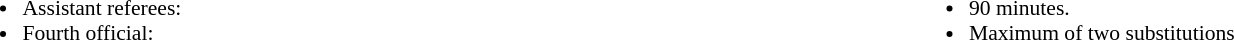<table style="width:100%; font-size:90%">
<tr>
<td style="width:50%; vertical-align:top"><br><ul><li>Assistant referees:</li><li>Fourth official:</li></ul></td>
<td style="width:50%; vertical-align:top"><br><ul><li>90 minutes.</li><li>Maximum of two substitutions</li></ul></td>
</tr>
</table>
